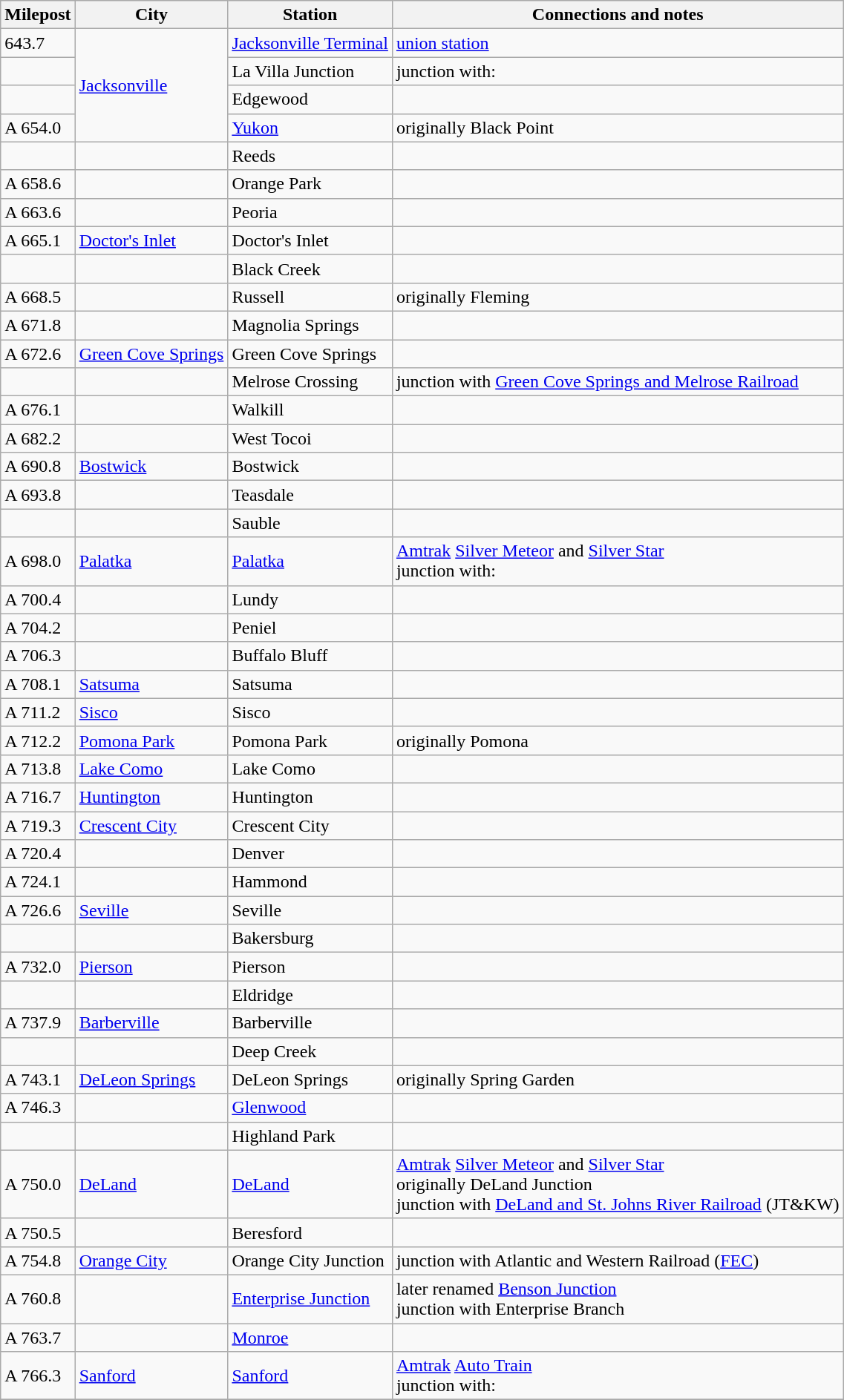<table class="wikitable">
<tr>
<th>Milepost</th>
<th>City</th>
<th>Station</th>
<th>Connections and notes</th>
</tr>
<tr>
<td> 643.7</td>
<td ! rowspan="4"><a href='#'>Jacksonville</a></td>
<td><a href='#'>Jacksonville Terminal</a></td>
<td><a href='#'>union station</a></td>
</tr>
<tr>
<td></td>
<td>La Villa Junction</td>
<td>junction with:<br></td>
</tr>
<tr>
<td></td>
<td>Edgewood</td>
<td></td>
</tr>
<tr>
<td>A 654.0</td>
<td><a href='#'>Yukon</a></td>
<td>originally Black Point</td>
</tr>
<tr>
<td></td>
<td></td>
<td>Reeds</td>
<td></td>
</tr>
<tr>
<td>A 658.6</td>
<td></td>
<td>Orange Park</td>
<td></td>
</tr>
<tr>
<td>A 663.6</td>
<td></td>
<td>Peoria</td>
<td></td>
</tr>
<tr>
<td>A 665.1</td>
<td><a href='#'>Doctor's Inlet</a></td>
<td>Doctor's Inlet</td>
<td></td>
</tr>
<tr>
<td></td>
<td></td>
<td>Black Creek</td>
<td></td>
</tr>
<tr>
<td>A 668.5</td>
<td></td>
<td>Russell</td>
<td>originally Fleming</td>
</tr>
<tr>
<td>A 671.8</td>
<td></td>
<td>Magnolia Springs</td>
<td></td>
</tr>
<tr>
<td>A 672.6</td>
<td><a href='#'>Green Cove Springs</a></td>
<td>Green Cove Springs</td>
<td></td>
</tr>
<tr>
<td></td>
<td></td>
<td>Melrose Crossing</td>
<td>junction with <a href='#'>Green Cove Springs and Melrose Railroad</a></td>
</tr>
<tr>
<td>A 676.1</td>
<td></td>
<td>Walkill</td>
<td></td>
</tr>
<tr>
<td>A 682.2</td>
<td></td>
<td>West Tocoi</td>
<td></td>
</tr>
<tr>
<td>A 690.8</td>
<td><a href='#'>Bostwick</a></td>
<td>Bostwick</td>
<td></td>
</tr>
<tr>
<td>A 693.8</td>
<td></td>
<td>Teasdale</td>
<td></td>
</tr>
<tr>
<td></td>
<td></td>
<td>Sauble</td>
<td></td>
</tr>
<tr>
<td>A 698.0</td>
<td><a href='#'>Palatka</a></td>
<td><a href='#'>Palatka</a></td>
<td><a href='#'>Amtrak</a> <a href='#'>Silver Meteor</a> and <a href='#'>Silver Star</a><br>junction with:</td>
</tr>
<tr>
<td>A 700.4</td>
<td></td>
<td>Lundy</td>
<td></td>
</tr>
<tr>
<td>A 704.2</td>
<td></td>
<td>Peniel</td>
<td></td>
</tr>
<tr>
<td>A 706.3</td>
<td></td>
<td>Buffalo Bluff</td>
<td></td>
</tr>
<tr>
<td>A 708.1</td>
<td><a href='#'>Satsuma</a></td>
<td>Satsuma</td>
<td></td>
</tr>
<tr>
<td>A 711.2</td>
<td><a href='#'>Sisco</a></td>
<td>Sisco</td>
<td></td>
</tr>
<tr>
<td>A 712.2</td>
<td><a href='#'>Pomona Park</a></td>
<td>Pomona Park</td>
<td>originally Pomona</td>
</tr>
<tr>
<td>A 713.8</td>
<td><a href='#'>Lake Como</a></td>
<td>Lake Como</td>
<td></td>
</tr>
<tr>
<td>A 716.7</td>
<td><a href='#'>Huntington</a></td>
<td>Huntington</td>
<td></td>
</tr>
<tr>
<td>A 719.3</td>
<td><a href='#'>Crescent City</a></td>
<td>Crescent City</td>
<td></td>
</tr>
<tr>
<td>A 720.4</td>
<td></td>
<td>Denver</td>
<td></td>
</tr>
<tr>
<td>A 724.1</td>
<td></td>
<td>Hammond</td>
<td></td>
</tr>
<tr>
<td>A 726.6</td>
<td><a href='#'>Seville</a></td>
<td>Seville</td>
<td></td>
</tr>
<tr>
<td></td>
<td></td>
<td>Bakersburg</td>
<td></td>
</tr>
<tr>
<td>A 732.0</td>
<td><a href='#'>Pierson</a></td>
<td>Pierson</td>
<td></td>
</tr>
<tr>
<td></td>
<td></td>
<td>Eldridge</td>
<td></td>
</tr>
<tr>
<td>A 737.9</td>
<td><a href='#'>Barberville</a></td>
<td>Barberville</td>
<td></td>
</tr>
<tr>
<td></td>
<td></td>
<td>Deep Creek</td>
<td></td>
</tr>
<tr>
<td>A 743.1</td>
<td><a href='#'>DeLeon Springs</a></td>
<td>DeLeon Springs</td>
<td>originally Spring Garden</td>
</tr>
<tr>
<td>A 746.3</td>
<td></td>
<td><a href='#'>Glenwood</a></td>
<td></td>
</tr>
<tr>
<td></td>
<td></td>
<td>Highland Park</td>
<td></td>
</tr>
<tr>
<td>A 750.0</td>
<td><a href='#'>DeLand</a></td>
<td><a href='#'>DeLand</a></td>
<td><a href='#'>Amtrak</a> <a href='#'>Silver Meteor</a> and <a href='#'>Silver Star</a><br>originally DeLand Junction<br>junction with <a href='#'>DeLand and St. Johns River Railroad</a> (JT&KW)</td>
</tr>
<tr>
<td>A 750.5</td>
<td></td>
<td>Beresford</td>
<td></td>
</tr>
<tr>
<td>A 754.8</td>
<td><a href='#'>Orange City</a></td>
<td>Orange City Junction</td>
<td>junction with Atlantic and Western Railroad (<a href='#'>FEC</a>)</td>
</tr>
<tr>
<td>A 760.8</td>
<td></td>
<td><a href='#'>Enterprise Junction</a></td>
<td>later renamed <a href='#'>Benson Junction</a><br>junction with Enterprise Branch</td>
</tr>
<tr>
<td>A 763.7</td>
<td></td>
<td><a href='#'>Monroe</a></td>
<td></td>
</tr>
<tr>
<td>A 766.3</td>
<td><a href='#'>Sanford</a></td>
<td><a href='#'>Sanford</a></td>
<td><a href='#'>Amtrak</a> <a href='#'>Auto Train</a><br>junction with:</td>
</tr>
<tr>
</tr>
</table>
